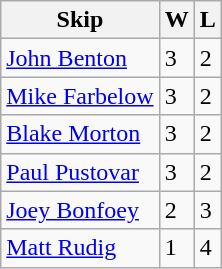<table class="wikitable">
<tr>
<th>Skip</th>
<th>W</th>
<th>L</th>
</tr>
<tr>
<td> <a href='#'>John Benton</a></td>
<td>3</td>
<td>2</td>
</tr>
<tr>
<td> <a href='#'>Mike Farbelow</a></td>
<td>3</td>
<td>2</td>
</tr>
<tr>
<td> <a href='#'>Blake Morton</a></td>
<td>3</td>
<td>2</td>
</tr>
<tr>
<td> <a href='#'>Paul Pustovar</a></td>
<td>3</td>
<td>2</td>
</tr>
<tr>
<td> <a href='#'>Joey Bonfoey</a></td>
<td>2</td>
<td>3</td>
</tr>
<tr>
<td> <a href='#'>Matt Rudig</a></td>
<td>1</td>
<td>4</td>
</tr>
</table>
